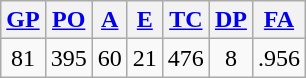<table class="wikitable">
<tr>
<th><a href='#'>GP</a></th>
<th><a href='#'>PO</a></th>
<th><a href='#'>A</a></th>
<th><a href='#'>E</a></th>
<th><a href='#'>TC</a></th>
<th><a href='#'>DP</a></th>
<th><a href='#'>FA</a></th>
</tr>
<tr align=center>
<td>81</td>
<td>395</td>
<td>60</td>
<td>21</td>
<td>476</td>
<td>8</td>
<td>.956</td>
</tr>
</table>
